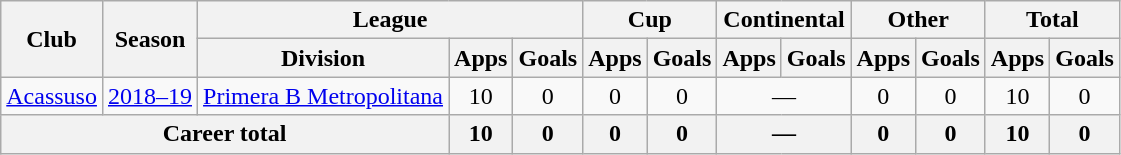<table class="wikitable" style="text-align:center">
<tr>
<th rowspan="2">Club</th>
<th rowspan="2">Season</th>
<th colspan="3">League</th>
<th colspan="2">Cup</th>
<th colspan="2">Continental</th>
<th colspan="2">Other</th>
<th colspan="2">Total</th>
</tr>
<tr>
<th>Division</th>
<th>Apps</th>
<th>Goals</th>
<th>Apps</th>
<th>Goals</th>
<th>Apps</th>
<th>Goals</th>
<th>Apps</th>
<th>Goals</th>
<th>Apps</th>
<th>Goals</th>
</tr>
<tr>
<td rowspan="1"><a href='#'>Acassuso</a></td>
<td><a href='#'>2018–19</a></td>
<td rowspan="1"><a href='#'>Primera B Metropolitana</a></td>
<td>10</td>
<td>0</td>
<td>0</td>
<td>0</td>
<td colspan="2">—</td>
<td>0</td>
<td>0</td>
<td>10</td>
<td>0</td>
</tr>
<tr>
<th colspan="3">Career total</th>
<th>10</th>
<th>0</th>
<th>0</th>
<th>0</th>
<th colspan="2">—</th>
<th>0</th>
<th>0</th>
<th>10</th>
<th>0</th>
</tr>
</table>
